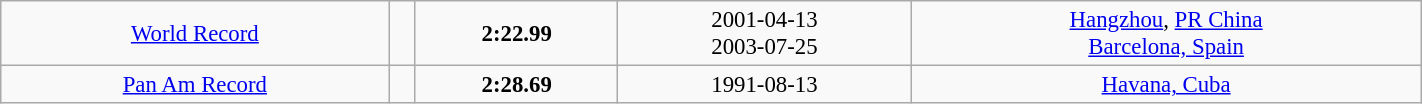<table class="wikitable" style=" text-align:center; font-size:95%;" width="75%">
<tr>
<td><a href='#'>World Record</a></td>
<td> <br> </td>
<td><strong>2:22.99</strong></td>
<td>2001-04-13 <br> 2003-07-25</td>
<td> <a href='#'>Hangzhou</a>, <a href='#'>PR China</a> <br>  <a href='#'>Barcelona, Spain</a></td>
</tr>
<tr>
<td><a href='#'>Pan Am Record</a></td>
<td></td>
<td><strong>2:28.69</strong></td>
<td>1991-08-13</td>
<td> <a href='#'>Havana, Cuba</a></td>
</tr>
</table>
